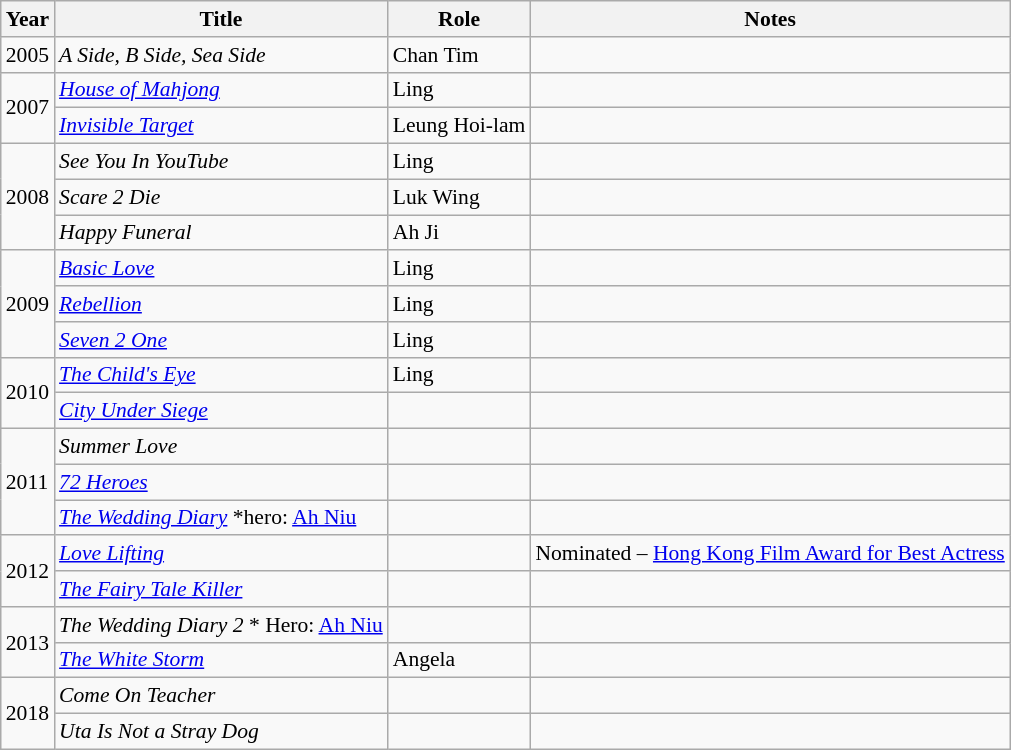<table class="wikitable" style="font-size: 90%;">
<tr>
<th>Year</th>
<th>Title</th>
<th>Role</th>
<th>Notes</th>
</tr>
<tr>
<td>2005</td>
<td><em>A Side, B Side, Sea Side</em></td>
<td>Chan Tim</td>
<td></td>
</tr>
<tr>
<td rowspan=2>2007</td>
<td><em><a href='#'>House of Mahjong</a></em></td>
<td>Ling</td>
<td></td>
</tr>
<tr>
<td><em><a href='#'>Invisible Target</a></em></td>
<td>Leung Hoi-lam</td>
<td></td>
</tr>
<tr>
<td rowspan=3>2008</td>
<td><em>See You In YouTube</em></td>
<td>Ling</td>
<td></td>
</tr>
<tr>
<td><em>Scare 2 Die</em></td>
<td>Luk Wing</td>
<td></td>
</tr>
<tr>
<td><em>Happy Funeral</em></td>
<td>Ah Ji</td>
<td></td>
</tr>
<tr>
<td rowspan=3>2009</td>
<td><em><a href='#'>Basic Love</a></em></td>
<td>Ling</td>
<td></td>
</tr>
<tr>
<td><em><a href='#'>Rebellion</a></em></td>
<td>Ling</td>
<td></td>
</tr>
<tr>
<td><em><a href='#'>Seven 2 One</a></em></td>
<td>Ling</td>
<td></td>
</tr>
<tr>
<td rowspan=2>2010</td>
<td><em><a href='#'>The Child's Eye</a></em></td>
<td>Ling</td>
<td></td>
</tr>
<tr>
<td><em><a href='#'>City Under Siege</a></em></td>
<td></td>
<td></td>
</tr>
<tr>
<td rowspan=3>2011</td>
<td><em>Summer Love</em></td>
<td></td>
<td></td>
</tr>
<tr>
<td><em><a href='#'>72 Heroes</a></em></td>
<td></td>
<td></td>
</tr>
<tr>
<td><em><a href='#'>The Wedding Diary</a></em> *hero: <a href='#'>Ah Niu</a></td>
<td></td>
<td></td>
</tr>
<tr>
<td rowspan=2>2012</td>
<td><em><a href='#'>Love Lifting</a></em></td>
<td></td>
<td>Nominated – <a href='#'>Hong Kong Film Award for Best Actress</a></td>
</tr>
<tr>
<td><em><a href='#'>The Fairy Tale Killer</a></em></td>
<td></td>
<td></td>
</tr>
<tr>
<td rowspan=2>2013</td>
<td><em>The Wedding Diary 2</em> * Hero: <a href='#'>Ah Niu</a></td>
<td></td>
<td></td>
</tr>
<tr>
<td><em><a href='#'>The White Storm</a></em></td>
<td>Angela</td>
<td></td>
</tr>
<tr>
<td rowspan=2>2018</td>
<td><em>Come On Teacher</em></td>
<td></td>
<td></td>
</tr>
<tr>
<td><em>Uta Is Not a Stray Dog</em></td>
<td></td>
<td></td>
</tr>
</table>
